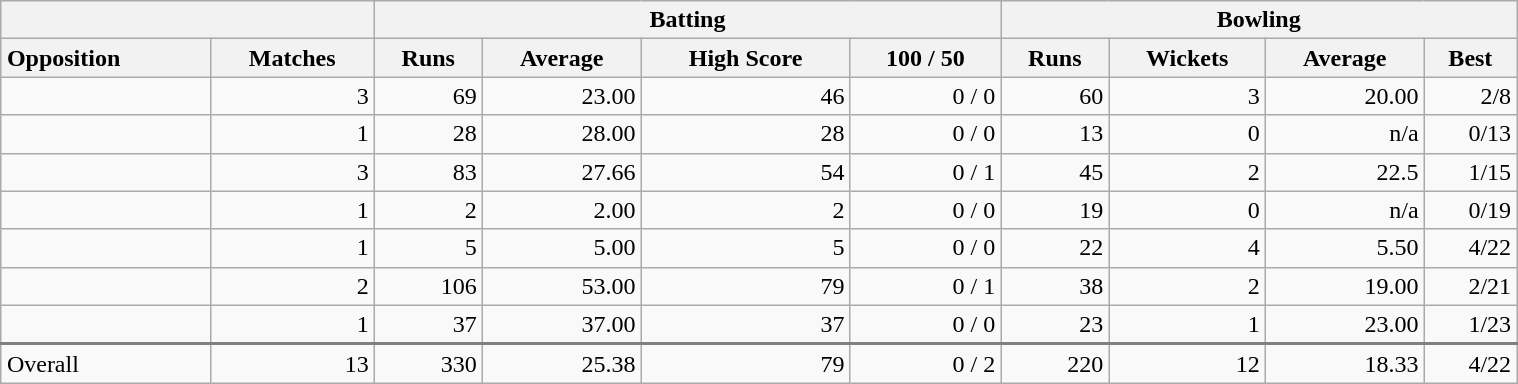<table class="wikitable"  style="margin:1em auto 1em auto; width:80%;">
<tr>
<th colspan=2> </th>
<th colspan=4>Batting</th>
<th colspan=4>Bowling</th>
</tr>
<tr>
<th style="text-align:left;">Opposition</th>
<th>Matches</th>
<th>Runs</th>
<th>Average</th>
<th>High Score</th>
<th>100 / 50</th>
<th>Runs</th>
<th>Wickets</th>
<th>Average</th>
<th>Best</th>
</tr>
<tr style="text-align:right;">
<td style="text-align:left;"></td>
<td>3</td>
<td>69</td>
<td>23.00</td>
<td>46</td>
<td>0 / 0</td>
<td>60</td>
<td>3</td>
<td>20.00</td>
<td>2/8</td>
</tr>
<tr style="text-align:right;">
<td style="text-align:left;"></td>
<td>1</td>
<td>28</td>
<td>28.00</td>
<td>28</td>
<td>0 / 0</td>
<td>13</td>
<td>0</td>
<td>n/a</td>
<td>0/13</td>
</tr>
<tr style="text-align:right;">
<td style="text-align:left;"></td>
<td>3</td>
<td>83</td>
<td>27.66</td>
<td>54</td>
<td>0 / 1</td>
<td>45</td>
<td>2</td>
<td>22.5</td>
<td>1/15</td>
</tr>
<tr style="text-align:right;">
<td style="text-align:left;"></td>
<td>1</td>
<td>2</td>
<td>2.00</td>
<td>2</td>
<td>0 / 0</td>
<td>19</td>
<td>0</td>
<td>n/a</td>
<td>0/19</td>
</tr>
<tr style="text-align:right;">
<td style="text-align:left;"></td>
<td>1</td>
<td>5</td>
<td>5.00</td>
<td>5</td>
<td>0 / 0</td>
<td>22</td>
<td>4</td>
<td>5.50</td>
<td>4/22</td>
</tr>
<tr style="text-align:right;">
<td style="text-align:left;"></td>
<td>2</td>
<td>106</td>
<td>53.00</td>
<td>79</td>
<td>0 / 1</td>
<td>38</td>
<td>2</td>
<td>19.00</td>
<td>2/21</td>
</tr>
<tr style="text-align:right;">
<td style="text-align:left;"></td>
<td>1</td>
<td>37</td>
<td>37.00</td>
<td>37</td>
<td>0 / 0</td>
<td>23</td>
<td>1</td>
<td>23.00</td>
<td>1/23</td>
</tr>
<tr style="text-align:right; border-top:solid 2px gray;">
<td style="text-align:left;">Overall</td>
<td>13</td>
<td>330</td>
<td>25.38</td>
<td>79</td>
<td>0 / 2</td>
<td>220</td>
<td>12</td>
<td>18.33</td>
<td>4/22</td>
</tr>
</table>
